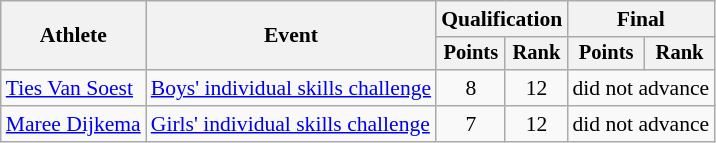<table class="wikitable" style="font-size:90%">
<tr>
<th rowspan=2>Athlete</th>
<th rowspan=2>Event</th>
<th colspan=2>Qualification</th>
<th colspan=2>Final</th>
</tr>
<tr style="font-size:95%">
<th>Points</th>
<th>Rank</th>
<th>Points</th>
<th>Rank</th>
</tr>
<tr align=center>
<td align=left><a href='#'>Ties Van Soest</a></td>
<td align=left><a href='#'>Boys' individual skills challenge</a></td>
<td>8</td>
<td>12</td>
<td colspan=2>did not advance</td>
</tr>
<tr align=center>
<td align=left><a href='#'>Maree Dijkema</a></td>
<td align=left><a href='#'>Girls' individual skills challenge</a></td>
<td>7</td>
<td>12</td>
<td colspan=2>did not advance</td>
</tr>
</table>
